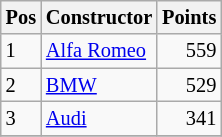<table class="wikitable"   style="font-size:   85%;">
<tr>
<th>Pos</th>
<th>Constructor</th>
<th>Points</th>
</tr>
<tr>
<td>1</td>
<td> <a href='#'>Alfa Romeo</a></td>
<td align="right">559</td>
</tr>
<tr>
<td>2</td>
<td> <a href='#'>BMW</a></td>
<td align="right">529</td>
</tr>
<tr>
<td>3</td>
<td> <a href='#'>Audi</a></td>
<td align="right">341</td>
</tr>
<tr>
</tr>
</table>
